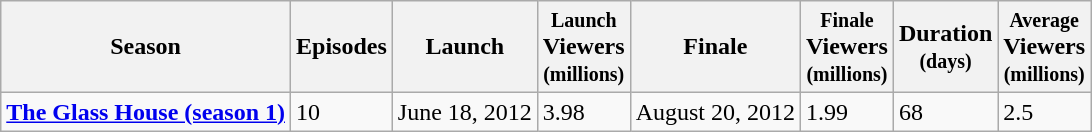<table class= "wikitable sortable">
<tr>
<th>Season</th>
<th>Episodes</th>
<th>Launch</th>
<th><small>Launch</small><br>Viewers<br><small>(millions)</small></th>
<th>Finale</th>
<th><small>Finale</small><br>Viewers<br><small>(millions)</small></th>
<th>Duration<br><small>(days)</small></th>
<th><small>Average</small><br>Viewers<br><small>(millions)</small></th>
</tr>
<tr>
<td><strong><a href='#'>The Glass House (season 1)</a></strong></td>
<td>10</td>
<td>June 18, 2012</td>
<td>3.98</td>
<td>August 20, 2012</td>
<td>1.99</td>
<td>68</td>
<td>2.5</td>
</tr>
</table>
